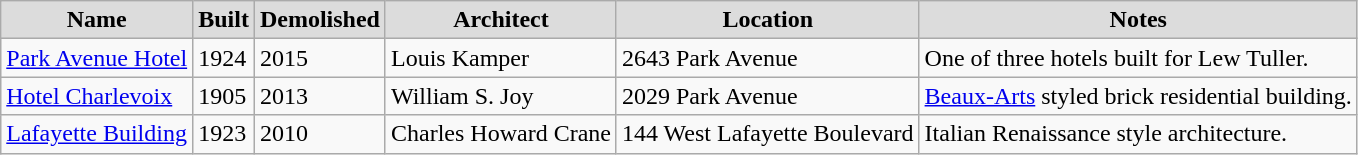<table class="wikitable sortable">
<tr>
<th style="background:gainsboro; color:black">Name</th>
<th style="background:gainsboro; color:black">Built</th>
<th style="background:gainsboro; color:black">Demolished</th>
<th class="unsortable" style="background:gainsboro; color:black">Architect</th>
<th class="unsortable" style="background:gainsboro; color:black">Location</th>
<th class="unsortable" style="background:gainsboro; color:black">Notes</th>
</tr>
<tr>
<td><a href='#'>Park Avenue Hotel</a></td>
<td>1924</td>
<td>2015</td>
<td>Louis Kamper</td>
<td>2643 Park Avenue</td>
<td>One of three hotels built for Lew Tuller.</td>
</tr>
<tr>
<td><a href='#'>Hotel Charlevoix</a></td>
<td>1905</td>
<td>2013</td>
<td>William S. Joy</td>
<td>2029 Park Avenue</td>
<td><a href='#'>Beaux-Arts</a> styled brick residential building.</td>
</tr>
<tr>
<td><a href='#'>Lafayette Building</a></td>
<td>1923</td>
<td>2010</td>
<td>Charles Howard Crane</td>
<td>144 West Lafayette Boulevard</td>
<td>Italian Renaissance style architecture.</td>
</tr>
</table>
